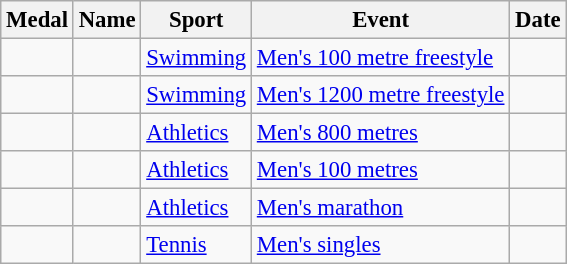<table class="wikitable sortable"  style="font-size:95%">
<tr>
<th>Medal</th>
<th>Name</th>
<th>Sport</th>
<th>Event</th>
<th>Date</th>
</tr>
<tr>
<td></td>
<td></td>
<td><a href='#'>Swimming</a></td>
<td><a href='#'>Men's 100 metre freestyle</a></td>
<td></td>
</tr>
<tr>
<td></td>
<td></td>
<td><a href='#'>Swimming</a></td>
<td><a href='#'>Men's 1200 metre freestyle</a></td>
<td></td>
</tr>
<tr>
<td></td>
<td></td>
<td><a href='#'>Athletics</a></td>
<td><a href='#'>Men's 800 metres</a></td>
<td></td>
</tr>
<tr>
<td></td>
<td></td>
<td><a href='#'>Athletics</a></td>
<td><a href='#'>Men's 100 metres</a></td>
<td></td>
</tr>
<tr>
<td></td>
<td></td>
<td><a href='#'>Athletics</a></td>
<td><a href='#'>Men's marathon</a></td>
<td></td>
</tr>
<tr>
<td></td>
<td></td>
<td><a href='#'>Tennis</a></td>
<td><a href='#'>Men's singles</a></td>
<td></td>
</tr>
</table>
